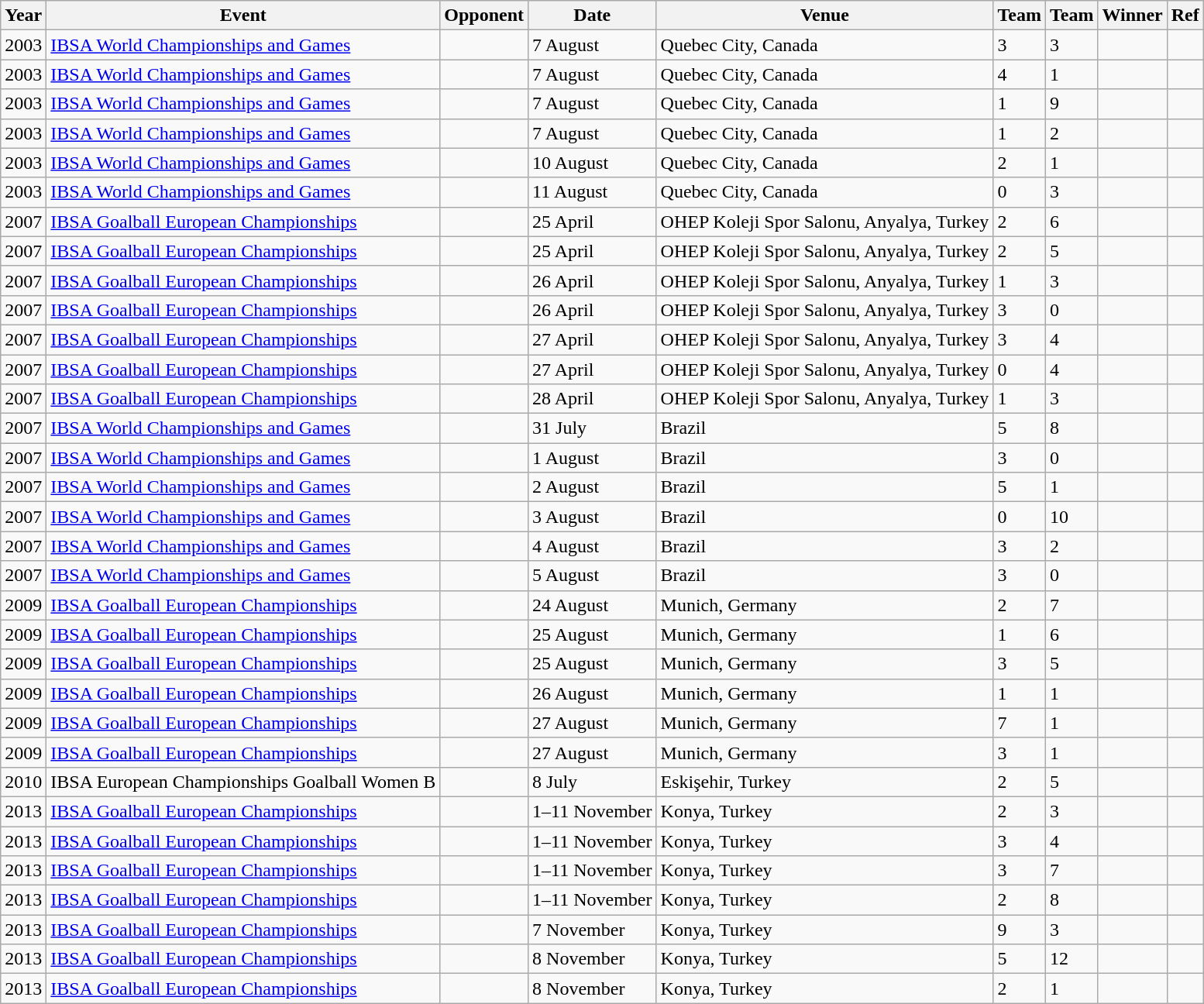<table class="wikitable">
<tr>
<th>Year</th>
<th>Event</th>
<th>Opponent</th>
<th>Date</th>
<th>Venue</th>
<th>Team</th>
<th>Team</th>
<th>Winner</th>
<th>Ref</th>
</tr>
<tr --->
<td>2003</td>
<td><a href='#'>IBSA World Championships and Games</a></td>
<td></td>
<td>7 August</td>
<td>Quebec City, Canada</td>
<td>3</td>
<td>3</td>
<td></td>
<td></td>
</tr>
<tr --->
<td>2003</td>
<td><a href='#'>IBSA World Championships and Games</a></td>
<td></td>
<td>7 August</td>
<td>Quebec City, Canada</td>
<td>4</td>
<td>1</td>
<td></td>
<td></td>
</tr>
<tr --->
<td>2003</td>
<td><a href='#'>IBSA World Championships and Games</a></td>
<td></td>
<td>7 August</td>
<td>Quebec City, Canada</td>
<td>1</td>
<td>9</td>
<td></td>
<td></td>
</tr>
<tr --->
<td>2003</td>
<td><a href='#'>IBSA World Championships and Games</a></td>
<td></td>
<td>7 August</td>
<td>Quebec City, Canada</td>
<td>1</td>
<td>2</td>
<td></td>
<td></td>
</tr>
<tr --->
<td>2003</td>
<td><a href='#'>IBSA World Championships and Games</a></td>
<td></td>
<td>10 August</td>
<td>Quebec City, Canada</td>
<td>2</td>
<td>1</td>
<td></td>
<td></td>
</tr>
<tr --->
<td>2003</td>
<td><a href='#'>IBSA World Championships and Games</a></td>
<td></td>
<td>11 August</td>
<td>Quebec City, Canada</td>
<td>0</td>
<td>3</td>
<td></td>
<td></td>
</tr>
<tr --->
<td>2007</td>
<td><a href='#'>IBSA Goalball European Championships</a></td>
<td></td>
<td>25 April</td>
<td>OHEP Koleji Spor Salonu, Anyalya, Turkey</td>
<td>2</td>
<td>6</td>
<td></td>
<td></td>
</tr>
<tr --->
<td>2007</td>
<td><a href='#'>IBSA Goalball European Championships</a></td>
<td></td>
<td>25 April</td>
<td>OHEP Koleji Spor Salonu, Anyalya, Turkey</td>
<td>2</td>
<td>5</td>
<td></td>
<td></td>
</tr>
<tr --->
<td>2007</td>
<td><a href='#'>IBSA Goalball European Championships</a></td>
<td></td>
<td>26 April</td>
<td>OHEP Koleji Spor Salonu, Anyalya, Turkey</td>
<td>1</td>
<td>3</td>
<td></td>
<td></td>
</tr>
<tr --->
<td>2007</td>
<td><a href='#'>IBSA Goalball European Championships</a></td>
<td></td>
<td>26 April</td>
<td>OHEP Koleji Spor Salonu, Anyalya, Turkey</td>
<td>3</td>
<td>0</td>
<td></td>
<td></td>
</tr>
<tr --->
<td>2007</td>
<td><a href='#'>IBSA Goalball European Championships</a></td>
<td></td>
<td>27 April</td>
<td>OHEP Koleji Spor Salonu, Anyalya, Turkey</td>
<td>3</td>
<td>4</td>
<td></td>
<td></td>
</tr>
<tr --->
<td>2007</td>
<td><a href='#'>IBSA Goalball European Championships</a></td>
<td></td>
<td>27 April</td>
<td>OHEP Koleji Spor Salonu, Anyalya, Turkey</td>
<td>0</td>
<td>4</td>
<td></td>
<td></td>
</tr>
<tr --->
<td>2007</td>
<td><a href='#'>IBSA Goalball European Championships</a></td>
<td></td>
<td>28 April</td>
<td>OHEP Koleji Spor Salonu, Anyalya, Turkey</td>
<td>1</td>
<td>3</td>
<td></td>
<td></td>
</tr>
<tr --->
<td>2007</td>
<td><a href='#'>IBSA World Championships and Games</a></td>
<td></td>
<td>31 July</td>
<td>Brazil</td>
<td>5</td>
<td>8</td>
<td></td>
<td></td>
</tr>
<tr --->
<td>2007</td>
<td><a href='#'>IBSA World Championships and Games</a></td>
<td></td>
<td>1 August</td>
<td>Brazil</td>
<td>3</td>
<td>0</td>
<td></td>
<td></td>
</tr>
<tr --->
<td>2007</td>
<td><a href='#'>IBSA World Championships and Games</a></td>
<td></td>
<td>2 August</td>
<td>Brazil</td>
<td>5</td>
<td>1</td>
<td></td>
<td></td>
</tr>
<tr --->
<td>2007</td>
<td><a href='#'>IBSA World Championships and Games</a></td>
<td></td>
<td>3 August</td>
<td>Brazil</td>
<td>0</td>
<td>10</td>
<td></td>
<td></td>
</tr>
<tr --->
<td>2007</td>
<td><a href='#'>IBSA World Championships and Games</a></td>
<td></td>
<td>4 August</td>
<td>Brazil</td>
<td>3</td>
<td>2</td>
<td></td>
<td></td>
</tr>
<tr --->
<td>2007</td>
<td><a href='#'>IBSA World Championships and Games</a></td>
<td></td>
<td>5 August</td>
<td>Brazil</td>
<td>3</td>
<td>0</td>
<td></td>
<td></td>
</tr>
<tr --->
<td>2009</td>
<td><a href='#'>IBSA Goalball European Championships</a></td>
<td></td>
<td>24 August</td>
<td>Munich, Germany</td>
<td>2</td>
<td>7</td>
<td></td>
<td></td>
</tr>
<tr --->
<td>2009</td>
<td><a href='#'>IBSA Goalball European Championships</a></td>
<td></td>
<td>25 August</td>
<td>Munich, Germany</td>
<td>1</td>
<td>6</td>
<td></td>
<td></td>
</tr>
<tr --->
<td>2009</td>
<td><a href='#'>IBSA Goalball European Championships</a></td>
<td></td>
<td>25 August</td>
<td>Munich, Germany</td>
<td>3</td>
<td>5</td>
<td></td>
<td></td>
</tr>
<tr --->
<td>2009</td>
<td><a href='#'>IBSA Goalball European Championships</a></td>
<td></td>
<td>26 August</td>
<td>Munich, Germany</td>
<td>1</td>
<td>1</td>
<td></td>
<td></td>
</tr>
<tr --->
<td>2009</td>
<td><a href='#'>IBSA Goalball European Championships</a></td>
<td></td>
<td>27 August</td>
<td>Munich, Germany</td>
<td>7</td>
<td>1</td>
<td></td>
<td></td>
</tr>
<tr --->
<td>2009</td>
<td><a href='#'>IBSA Goalball European Championships</a></td>
<td></td>
<td>27 August</td>
<td>Munich, Germany</td>
<td>3</td>
<td>1</td>
<td></td>
<td></td>
</tr>
<tr --->
<td>2010</td>
<td>IBSA European Championships Goalball Women B</td>
<td></td>
<td>8 July</td>
<td>Eskişehir, Turkey</td>
<td>2</td>
<td>5</td>
<td></td>
<td></td>
</tr>
<tr --->
<td>2013</td>
<td><a href='#'>IBSA Goalball European Championships</a></td>
<td></td>
<td>1–11 November</td>
<td>Konya, Turkey</td>
<td>2</td>
<td>3</td>
<td></td>
<td></td>
</tr>
<tr --->
<td>2013</td>
<td><a href='#'>IBSA Goalball European Championships</a></td>
<td></td>
<td>1–11 November</td>
<td>Konya, Turkey</td>
<td>3</td>
<td>4</td>
<td></td>
<td></td>
</tr>
<tr --->
<td>2013</td>
<td><a href='#'>IBSA Goalball European Championships</a></td>
<td></td>
<td>1–11 November</td>
<td>Konya, Turkey</td>
<td>3</td>
<td>7</td>
<td></td>
<td></td>
</tr>
<tr --->
<td>2013</td>
<td><a href='#'>IBSA Goalball European Championships</a></td>
<td></td>
<td>1–11 November</td>
<td>Konya, Turkey</td>
<td>2</td>
<td>8</td>
<td></td>
<td></td>
</tr>
<tr --->
<td>2013</td>
<td><a href='#'>IBSA Goalball European Championships</a></td>
<td></td>
<td>7 November</td>
<td>Konya, Turkey</td>
<td>9</td>
<td>3</td>
<td></td>
<td></td>
</tr>
<tr --->
<td>2013</td>
<td><a href='#'>IBSA Goalball European Championships</a></td>
<td></td>
<td>8 November</td>
<td>Konya, Turkey</td>
<td>5</td>
<td>12</td>
<td></td>
<td></td>
</tr>
<tr --->
<td>2013</td>
<td><a href='#'>IBSA Goalball European Championships</a></td>
<td></td>
<td>8 November</td>
<td>Konya, Turkey</td>
<td>2</td>
<td>1</td>
<td></td>
<td></td>
</tr>
</table>
